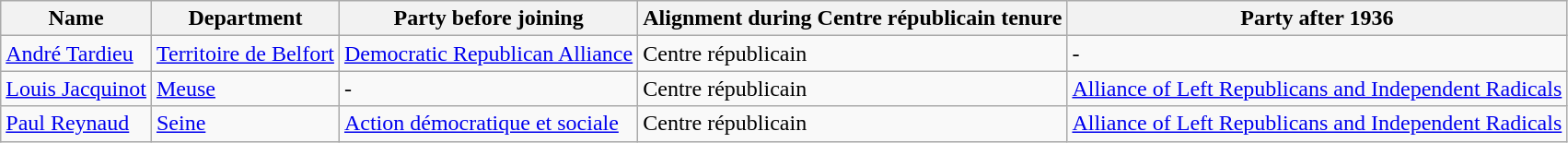<table class="wikitable sortable">
<tr>
<th>Name</th>
<th>Department</th>
<th>Party before joining</th>
<th>Alignment during Centre républicain tenure</th>
<th>Party after 1936</th>
</tr>
<tr>
<td><a href='#'>André Tardieu</a></td>
<td><a href='#'>Territoire de Belfort</a></td>
<td><a href='#'>Democratic Republican Alliance</a></td>
<td>Centre républicain</td>
<td>-</td>
</tr>
<tr>
<td><a href='#'>Louis Jacquinot</a></td>
<td><a href='#'>Meuse</a></td>
<td>-</td>
<td>Centre républicain</td>
<td><a href='#'>Alliance of Left Republicans and Independent Radicals</a></td>
</tr>
<tr>
<td><a href='#'>Paul Reynaud</a></td>
<td><a href='#'>Seine</a></td>
<td><a href='#'>Action démocratique et sociale</a></td>
<td>Centre républicain</td>
<td><a href='#'>Alliance of Left Republicans and Independent Radicals</a></td>
</tr>
</table>
